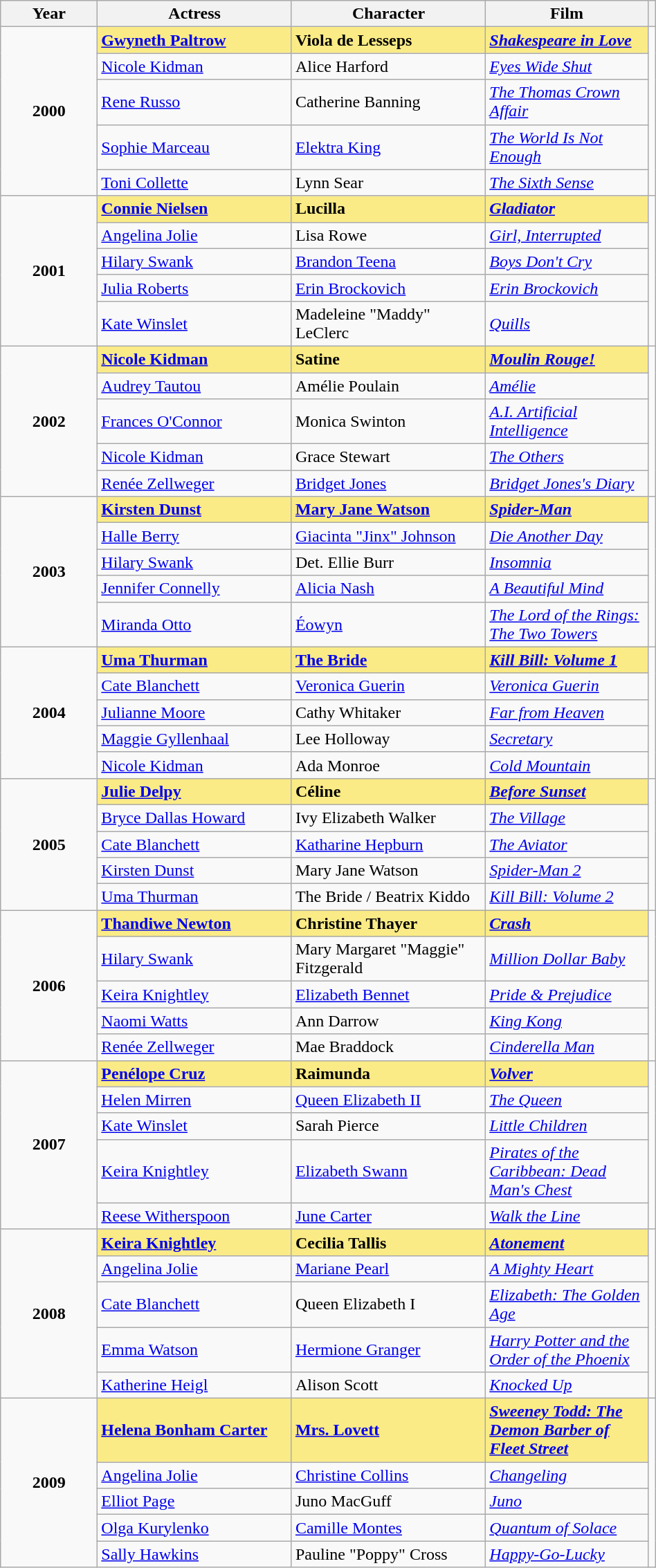<table class="wikitable" width="50%">
<tr>
<th width="15%">Year</th>
<th width="30%">Actress</th>
<th width="30%">Character</th>
<th width="60%">Film</th>
<th width="2%"></th>
</tr>
<tr>
<td rowspan="5" style="text-align:center"><strong>2000<br> </strong></td>
<td style="background:#FAEB86"><strong><a href='#'>Gwyneth Paltrow</a></strong></td>
<td style="background:#FAEB86"><strong>Viola de Lesseps</strong></td>
<td style="background:#FAEB86"><strong><em><a href='#'>Shakespeare in Love</a></em></strong></td>
<td rowspan="5" style="text-align:center"></td>
</tr>
<tr>
<td><a href='#'>Nicole Kidman</a></td>
<td>Alice Harford</td>
<td><em><a href='#'>Eyes Wide Shut</a></em></td>
</tr>
<tr>
<td><a href='#'>Rene Russo</a></td>
<td>Catherine Banning</td>
<td><em><a href='#'>The Thomas Crown Affair</a></em></td>
</tr>
<tr>
<td><a href='#'>Sophie Marceau</a></td>
<td><a href='#'>Elektra King</a></td>
<td><em><a href='#'>The World Is Not Enough</a></em></td>
</tr>
<tr>
<td><a href='#'>Toni Collette</a></td>
<td>Lynn Sear</td>
<td><em><a href='#'>The Sixth Sense</a></em></td>
</tr>
<tr>
<td rowspan="5" style="text-align:center"><strong>2001<br> </strong></td>
<td style="background:#FAEB86"><strong><a href='#'>Connie Nielsen</a></strong></td>
<td style="background:#FAEB86"><strong>Lucilla</strong></td>
<td style="background:#FAEB86"><strong><em><a href='#'>Gladiator</a></em></strong></td>
<td rowspan="5" style="text-align:center"></td>
</tr>
<tr>
<td><a href='#'>Angelina Jolie</a></td>
<td>Lisa Rowe</td>
<td><em><a href='#'>Girl, Interrupted</a></em></td>
</tr>
<tr>
<td><a href='#'>Hilary Swank</a></td>
<td><a href='#'>Brandon Teena</a></td>
<td><em><a href='#'>Boys Don't Cry</a></em></td>
</tr>
<tr>
<td><a href='#'>Julia Roberts</a></td>
<td><a href='#'>Erin Brockovich</a></td>
<td><em><a href='#'>Erin Brockovich</a></em></td>
</tr>
<tr>
<td><a href='#'>Kate Winslet</a></td>
<td>Madeleine "Maddy" LeClerc</td>
<td><em><a href='#'>Quills</a></em></td>
</tr>
<tr>
<td rowspan="5" style="text-align:center"><strong>2002<br> </strong></td>
<td style="background:#FAEB86"><strong><a href='#'>Nicole Kidman</a></strong></td>
<td style="background:#FAEB86"><strong>Satine</strong></td>
<td style="background:#FAEB86"><strong><em><a href='#'>Moulin Rouge!</a></em></strong></td>
<td rowspan="5" style="text-align:center"><br></td>
</tr>
<tr>
<td><a href='#'>Audrey Tautou</a></td>
<td>Amélie Poulain</td>
<td><em><a href='#'>Amélie</a></em></td>
</tr>
<tr>
<td><a href='#'>Frances O'Connor</a></td>
<td>Monica Swinton</td>
<td><em><a href='#'>A.I. Artificial Intelligence</a></em></td>
</tr>
<tr>
<td><a href='#'>Nicole Kidman</a></td>
<td>Grace Stewart</td>
<td><em><a href='#'>The Others</a></em></td>
</tr>
<tr>
<td><a href='#'>Renée Zellweger</a></td>
<td><a href='#'>Bridget Jones</a></td>
<td><em><a href='#'>Bridget Jones's Diary</a></em></td>
</tr>
<tr>
<td rowspan="5" style="text-align:center"><strong>2003<br> </strong></td>
<td style="background:#FAEB86"><strong><a href='#'>Kirsten Dunst</a></strong></td>
<td style="background:#FAEB86"><strong><a href='#'>Mary Jane Watson</a></strong></td>
<td style="background:#FAEB86"><strong><em><a href='#'>Spider-Man</a></em></strong></td>
<td rowspan="5" style="text-align:center"></td>
</tr>
<tr>
<td><a href='#'>Halle Berry</a></td>
<td><a href='#'>Giacinta "Jinx" Johnson</a></td>
<td><em><a href='#'>Die Another Day</a></em></td>
</tr>
<tr>
<td><a href='#'>Hilary Swank</a></td>
<td>Det. Ellie Burr</td>
<td><em><a href='#'>Insomnia</a></em></td>
</tr>
<tr>
<td><a href='#'>Jennifer Connelly</a></td>
<td><a href='#'>Alicia Nash</a></td>
<td><em><a href='#'>A Beautiful Mind</a></em></td>
</tr>
<tr>
<td><a href='#'>Miranda Otto</a></td>
<td><a href='#'>Éowyn</a></td>
<td><em><a href='#'>The Lord of the Rings: The Two Towers</a></em></td>
</tr>
<tr>
<td rowspan="5" style="text-align:center"><strong>2004<br> </strong></td>
<td style="background:#FAEB86"><strong><a href='#'>Uma Thurman</a></strong></td>
<td style="background:#FAEB86"><strong><a href='#'>The Bride</a></strong></td>
<td style="background:#FAEB86"><strong><em><a href='#'>Kill Bill: Volume 1</a></em></strong></td>
<td rowspan="5" style="text-align:center"></td>
</tr>
<tr>
<td><a href='#'>Cate Blanchett</a></td>
<td><a href='#'>Veronica Guerin</a></td>
<td><em><a href='#'>Veronica Guerin</a></em></td>
</tr>
<tr>
<td><a href='#'>Julianne Moore</a></td>
<td>Cathy Whitaker</td>
<td><em><a href='#'>Far from Heaven</a></em></td>
</tr>
<tr>
<td><a href='#'>Maggie Gyllenhaal</a></td>
<td>Lee Holloway</td>
<td><em><a href='#'>Secretary</a></em></td>
</tr>
<tr>
<td><a href='#'>Nicole Kidman</a></td>
<td>Ada Monroe</td>
<td><em><a href='#'>Cold Mountain</a></em></td>
</tr>
<tr>
<td rowspan="5" style="text-align:center"><strong>2005<br> </strong></td>
<td style="background:#FAEB86"><strong><a href='#'>Julie Delpy</a></strong></td>
<td style="background:#FAEB86"><strong>Céline</strong></td>
<td style="background:#FAEB86"><strong><em><a href='#'>Before Sunset</a></em></strong></td>
<td rowspan="5" style="text-align:center"></td>
</tr>
<tr>
<td><a href='#'>Bryce Dallas Howard</a></td>
<td>Ivy Elizabeth Walker</td>
<td><em><a href='#'>The Village</a></em></td>
</tr>
<tr>
<td><a href='#'>Cate Blanchett</a></td>
<td><a href='#'>Katharine Hepburn</a></td>
<td><em><a href='#'>The Aviator</a></em></td>
</tr>
<tr>
<td><a href='#'>Kirsten Dunst</a></td>
<td>Mary Jane Watson</td>
<td><em><a href='#'>Spider-Man 2</a></em></td>
</tr>
<tr>
<td><a href='#'>Uma Thurman</a></td>
<td>The Bride / Beatrix Kiddo</td>
<td><em><a href='#'>Kill Bill: Volume 2</a></em></td>
</tr>
<tr>
<td rowspan="5" style="text-align:center"><strong>2006<br> </strong></td>
<td style="background:#FAEB86"><strong><a href='#'>Thandiwe Newton</a></strong></td>
<td style="background:#FAEB86"><strong>Christine Thayer</strong></td>
<td style="background:#FAEB86"><strong><em><a href='#'>Crash</a></em></strong></td>
<td rowspan="5" style="text-align:center"><br></td>
</tr>
<tr>
<td><a href='#'>Hilary Swank</a></td>
<td>Mary Margaret "Maggie" Fitzgerald</td>
<td><em><a href='#'>Million Dollar Baby</a></em></td>
</tr>
<tr>
<td><a href='#'>Keira Knightley</a></td>
<td><a href='#'>Elizabeth Bennet</a></td>
<td><em><a href='#'>Pride & Prejudice</a></em></td>
</tr>
<tr>
<td><a href='#'>Naomi Watts</a></td>
<td>Ann Darrow</td>
<td><em><a href='#'>King Kong</a></em></td>
</tr>
<tr>
<td><a href='#'>Renée Zellweger</a></td>
<td>Mae Braddock</td>
<td><em><a href='#'>Cinderella Man</a></em></td>
</tr>
<tr>
<td rowspan="5" style="text-align:center"><strong>2007<br> </strong></td>
<td style="background:#FAEB86"><strong><a href='#'>Penélope Cruz</a></strong></td>
<td style="background:#FAEB86"><strong>Raimunda</strong></td>
<td style="background:#FAEB86"><strong><em><a href='#'>Volver</a></em></strong></td>
<td rowspan="5" style="text-align:center"></td>
</tr>
<tr>
<td><a href='#'>Helen Mirren</a></td>
<td><a href='#'>Queen Elizabeth II</a></td>
<td><em><a href='#'>The Queen</a></em></td>
</tr>
<tr>
<td><a href='#'>Kate Winslet</a></td>
<td>Sarah Pierce</td>
<td><em><a href='#'>Little Children</a></em></td>
</tr>
<tr>
<td><a href='#'>Keira Knightley</a></td>
<td><a href='#'>Elizabeth Swann</a></td>
<td><em><a href='#'>Pirates of the Caribbean: Dead Man's Chest</a></em></td>
</tr>
<tr>
<td><a href='#'>Reese Witherspoon</a></td>
<td><a href='#'>June Carter</a></td>
<td><em><a href='#'>Walk the Line</a></em></td>
</tr>
<tr>
<td rowspan="5" style="text-align:center"><strong>2008<br> </strong></td>
<td style="background:#FAEB86"><strong><a href='#'>Keira Knightley</a></strong></td>
<td style="background:#FAEB86"><strong>Cecilia Tallis</strong></td>
<td style="background:#FAEB86"><strong><em><a href='#'>Atonement</a></em></strong></td>
<td rowspan="5" style="text-align:center"></td>
</tr>
<tr>
<td><a href='#'>Angelina Jolie</a></td>
<td><a href='#'>Mariane Pearl</a></td>
<td><em><a href='#'>A Mighty Heart</a></em></td>
</tr>
<tr>
<td><a href='#'>Cate Blanchett</a></td>
<td>Queen Elizabeth I</td>
<td><em><a href='#'>Elizabeth: The Golden Age</a></em></td>
</tr>
<tr>
<td><a href='#'>Emma Watson</a></td>
<td><a href='#'>Hermione Granger</a></td>
<td><em><a href='#'>Harry Potter and the Order of the Phoenix</a></em></td>
</tr>
<tr>
<td><a href='#'>Katherine Heigl</a></td>
<td>Alison Scott</td>
<td><em><a href='#'>Knocked Up</a></em></td>
</tr>
<tr>
<td rowspan="5" style="text-align:center"><strong>2009<br> </strong></td>
<td style="background:#FAEB86"><strong><a href='#'>Helena Bonham Carter</a></strong></td>
<td style="background:#FAEB86"><strong><a href='#'>Mrs. Lovett</a></strong></td>
<td style="background:#FAEB86"><strong><em><a href='#'>Sweeney Todd: The Demon Barber of Fleet Street</a></em></strong></td>
<td rowspan="5" style="text-align:center"></td>
</tr>
<tr>
<td><a href='#'>Angelina Jolie</a></td>
<td><a href='#'>Christine Collins</a></td>
<td><em><a href='#'>Changeling</a></em></td>
</tr>
<tr>
<td><a href='#'>Elliot Page</a></td>
<td>Juno MacGuff</td>
<td><em><a href='#'>Juno</a></em></td>
</tr>
<tr>
<td><a href='#'>Olga Kurylenko</a></td>
<td><a href='#'>Camille Montes</a></td>
<td><em><a href='#'>Quantum of Solace</a></em></td>
</tr>
<tr>
<td><a href='#'>Sally Hawkins</a></td>
<td>Pauline "Poppy" Cross</td>
<td><em><a href='#'>Happy-Go-Lucky</a></em></td>
</tr>
</table>
